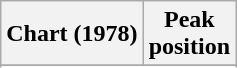<table class="wikitable plainrowheaders sortable" style="text-align:center;">
<tr>
<th scope="col">Chart (1978)</th>
<th scope="col">Peak<br>position</th>
</tr>
<tr>
</tr>
<tr>
</tr>
</table>
